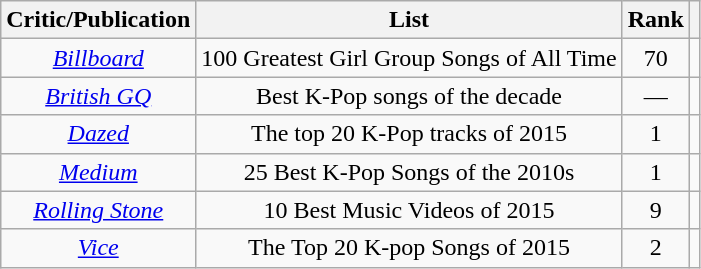<table class="wikitable sortable" style="text-align:center">
<tr>
<th>Critic/Publication</th>
<th>List</th>
<th>Rank</th>
<th class="unsortable"></th>
</tr>
<tr>
<td><em><a href='#'>Billboard</a></em></td>
<td>100 Greatest Girl Group Songs of All Time</td>
<td>70</td>
<td></td>
</tr>
<tr>
<td><em><a href='#'>British GQ</a></em></td>
<td>Best K-Pop songs of the decade</td>
<td>—</td>
<td></td>
</tr>
<tr>
<td><em><a href='#'>Dazed</a></em></td>
<td>The top 20 K-Pop tracks of 2015</td>
<td>1</td>
<td></td>
</tr>
<tr>
<td><a href='#'><em>Medium</em></a></td>
<td>25 Best K-Pop Songs of the 2010s</td>
<td>1</td>
<td></td>
</tr>
<tr>
<td><em><a href='#'>Rolling Stone</a></em></td>
<td>10 Best Music Videos of 2015</td>
<td>9</td>
<td></td>
</tr>
<tr>
<td><em><a href='#'>Vice</a></em></td>
<td>The Top 20 K-pop Songs of 2015</td>
<td>2</td>
<td></td>
</tr>
</table>
